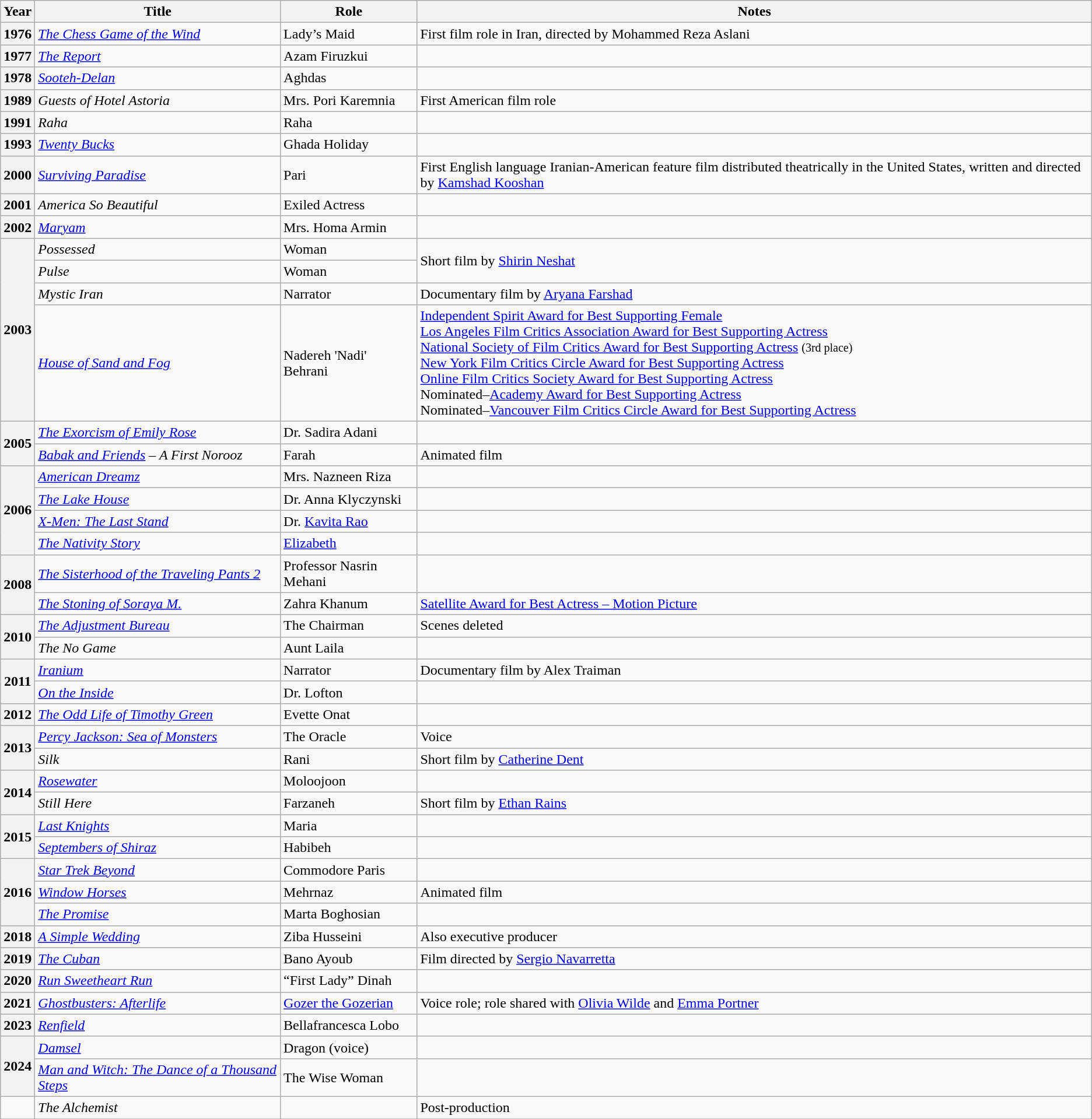<table class="wikitable plainrowheaders sortable"  style=font-size:100%>
<tr>
<th scope="col">Year</th>
<th scope="col">Title</th>
<th scope="col">Role</th>
<th scope="col">Notes</th>
</tr>
<tr>
<th scope=row>1976</th>
<td><em><a href='#'>The Chess Game of the Wind</a></em></td>
<td>Lady’s Maid</td>
<td>First film role in Iran, directed by Mohammed Reza Aslani</td>
</tr>
<tr>
<th scope=row>1977</th>
<td><em><a href='#'>The Report</a></em></td>
<td>Azam Firuzkui</td>
<td></td>
</tr>
<tr>
<th scope=row>1978</th>
<td><em><a href='#'>Sooteh-Delan</a></em></td>
<td>Aghdas</td>
<td></td>
</tr>
<tr>
<th scope=row>1989</th>
<td><em>Guests of Hotel Astoria</em></td>
<td>Mrs. Pori Karemnia</td>
<td>First American film role</td>
</tr>
<tr>
<th scope=row>1991</th>
<td><em>Raha</em></td>
<td>Raha</td>
<td></td>
</tr>
<tr>
<th scope=row>1993</th>
<td><em><a href='#'>Twenty Bucks</a></em></td>
<td>Ghada Holiday</td>
<td></td>
</tr>
<tr>
<th scope=row>2000</th>
<td><em><a href='#'>Surviving Paradise</a> </em></td>
<td>Pari</td>
<td>First English language Iranian-American feature film distributed theatrically in the United States, written and directed by <a href='#'>Kamshad Kooshan</a></td>
</tr>
<tr>
<th scope=row>2001</th>
<td><em>America So Beautiful</em></td>
<td>Exiled Actress</td>
<td></td>
</tr>
<tr>
<th scope=row>2002</th>
<td><em><a href='#'>Maryam</a></em></td>
<td>Mrs. Homa Armin</td>
<td></td>
</tr>
<tr>
<th scope=row rowspan="4">2003</th>
<td><em>Possessed</em></td>
<td>Woman</td>
<td rowspan=2>Short film by <a href='#'>Shirin Neshat</a></td>
</tr>
<tr>
<td><em>Pulse</em></td>
<td>Woman</td>
</tr>
<tr>
<td><em>Mystic Iran</em></td>
<td>Narrator</td>
<td>Documentary film by <a href='#'>Aryana Farshad</a></td>
</tr>
<tr>
<td><em><a href='#'>House of Sand and Fog</a></em></td>
<td>Nadereh 'Nadi' Behrani</td>
<td><a href='#'>Independent Spirit Award for Best Supporting Female</a><br><a href='#'>Los Angeles Film Critics Association Award for Best Supporting Actress</a><br><a href='#'>National Society of Film Critics Award for Best Supporting Actress</a> <small>(3rd place)</small><br><a href='#'>New York Film Critics Circle Award for Best Supporting Actress</a><br><a href='#'>Online Film Critics Society Award for Best Supporting Actress</a><br>Nominated–<a href='#'>Academy Award for Best Supporting Actress</a><br>Nominated–<a href='#'>Vancouver Film Critics Circle Award for Best Supporting Actress</a></td>
</tr>
<tr>
<th scope=row rowspan="2">2005</th>
<td><em><a href='#'>The Exorcism of Emily Rose</a></em></td>
<td>Dr. Sadira Adani</td>
<td></td>
</tr>
<tr>
<td><em><a href='#'>Babak and Friends</a> – A First Norooz</em></td>
<td>Farah</td>
<td>Animated film</td>
</tr>
<tr>
<th scope=row rowspan="4">2006</th>
<td><em><a href='#'>American Dreamz</a></em></td>
<td>Mrs. Nazneen Riza</td>
<td></td>
</tr>
<tr>
<td><em><a href='#'>The Lake House</a></em></td>
<td>Dr. Anna Klyczynski</td>
<td></td>
</tr>
<tr>
<td><em><a href='#'>X-Men: The Last Stand</a></em></td>
<td>Dr. <a href='#'>Kavita Rao</a></td>
<td></td>
</tr>
<tr>
<td><em><a href='#'>The Nativity Story</a></em></td>
<td><a href='#'>Elizabeth</a></td>
<td></td>
</tr>
<tr>
<th scope=row rowspan="2">2008</th>
<td><em><a href='#'>The Sisterhood of the Traveling Pants 2</a></em></td>
<td>Professor Nasrin Mehani</td>
<td></td>
</tr>
<tr>
<td><em><a href='#'>The Stoning of Soraya M.</a></em></td>
<td>Zahra Khanum</td>
<td><a href='#'>Satellite Award for Best Actress – Motion Picture</a></td>
</tr>
<tr>
<th scope=row rowspan="2">2010</th>
<td><em><a href='#'>The Adjustment Bureau</a></em></td>
<td>The Chairman</td>
<td>Scenes deleted</td>
</tr>
<tr>
<td><em>The No Game</em></td>
<td>Aunt Laila</td>
<td></td>
</tr>
<tr>
<th scope=row rowspan="2">2011</th>
<td><em><a href='#'>Iranium</a></em></td>
<td>Narrator</td>
<td>Documentary film by Alex Traiman</td>
</tr>
<tr>
<td><em><a href='#'>On the Inside</a></em></td>
<td>Dr. Lofton</td>
<td></td>
</tr>
<tr>
<th scope=row>2012</th>
<td><em><a href='#'>The Odd Life of Timothy Green</a></em></td>
<td>Evette Onat</td>
<td></td>
</tr>
<tr>
<th scope=row rowspan="2">2013</th>
<td><em><a href='#'>Percy Jackson: Sea of Monsters</a></em></td>
<td>The Oracle</td>
<td>Voice</td>
</tr>
<tr>
<td><em>Silk</em></td>
<td>Rani</td>
<td>Short film by <a href='#'>Catherine Dent</a></td>
</tr>
<tr>
<th scope=row rowspan="2">2014</th>
<td><em><a href='#'>Rosewater</a></em></td>
<td>Moloojoon</td>
<td></td>
</tr>
<tr>
<td><em>Still Here</em></td>
<td>Farzaneh</td>
<td>Short film by <a href='#'>Ethan Rains</a></td>
</tr>
<tr>
<th scope=row rowspan="2">2015</th>
<td><em><a href='#'>Last Knights</a></em></td>
<td>Maria</td>
<td></td>
</tr>
<tr>
<td><em><a href='#'>Septembers of Shiraz</a></em></td>
<td>Habibeh</td>
<td></td>
</tr>
<tr>
<th scope=row rowspan="3">2016</th>
<td><em><a href='#'>Star Trek Beyond</a></em></td>
<td>Commodore Paris</td>
<td></td>
</tr>
<tr>
<td><em><a href='#'>Window Horses</a></em></td>
<td>Mehrnaz</td>
<td>Animated film</td>
</tr>
<tr>
<td><em><a href='#'>The Promise</a></em></td>
<td>Marta Boghosian</td>
<td></td>
</tr>
<tr>
<th scope=row>2018</th>
<td><em><a href='#'>A Simple Wedding</a></em></td>
<td>Ziba Husseini</td>
<td>Also executive producer</td>
</tr>
<tr>
<th scope=row>2019</th>
<td><em><a href='#'>The Cuban</a></em></td>
<td>Bano Ayoub</td>
<td>Film directed by <a href='#'>Sergio Navarretta</a></td>
</tr>
<tr>
<th scope=row>2020</th>
<td><em><a href='#'>Run Sweetheart Run</a></em></td>
<td>“First Lady” Dinah</td>
<td></td>
</tr>
<tr>
<th scope=row>2021</th>
<td><em><a href='#'>Ghostbusters: Afterlife</a></em></td>
<td><a href='#'>Gozer the Gozerian</a></td>
<td>Voice role; role shared with <a href='#'>Olivia Wilde</a> and <a href='#'>Emma Portner</a></td>
</tr>
<tr>
<th scope=row>2023</th>
<td><em><a href='#'>Renfield</a></em></td>
<td>Bellafrancesca Lobo</td>
<td></td>
</tr>
<tr>
<th scope=row rowspan="2">2024</th>
<td><em><a href='#'>Damsel</a></em></td>
<td>Dragon (voice)</td>
<td></td>
</tr>
<tr>
<td><em><a href='#'>Man and Witch: The Dance of a Thousand Steps</a></em></td>
<td>The Wise Woman</td>
<td></td>
</tr>
<tr>
<td></td>
<td><em>The Alchemist</em></td>
<td></td>
<td>Post-production</td>
</tr>
<tr>
</tr>
</table>
